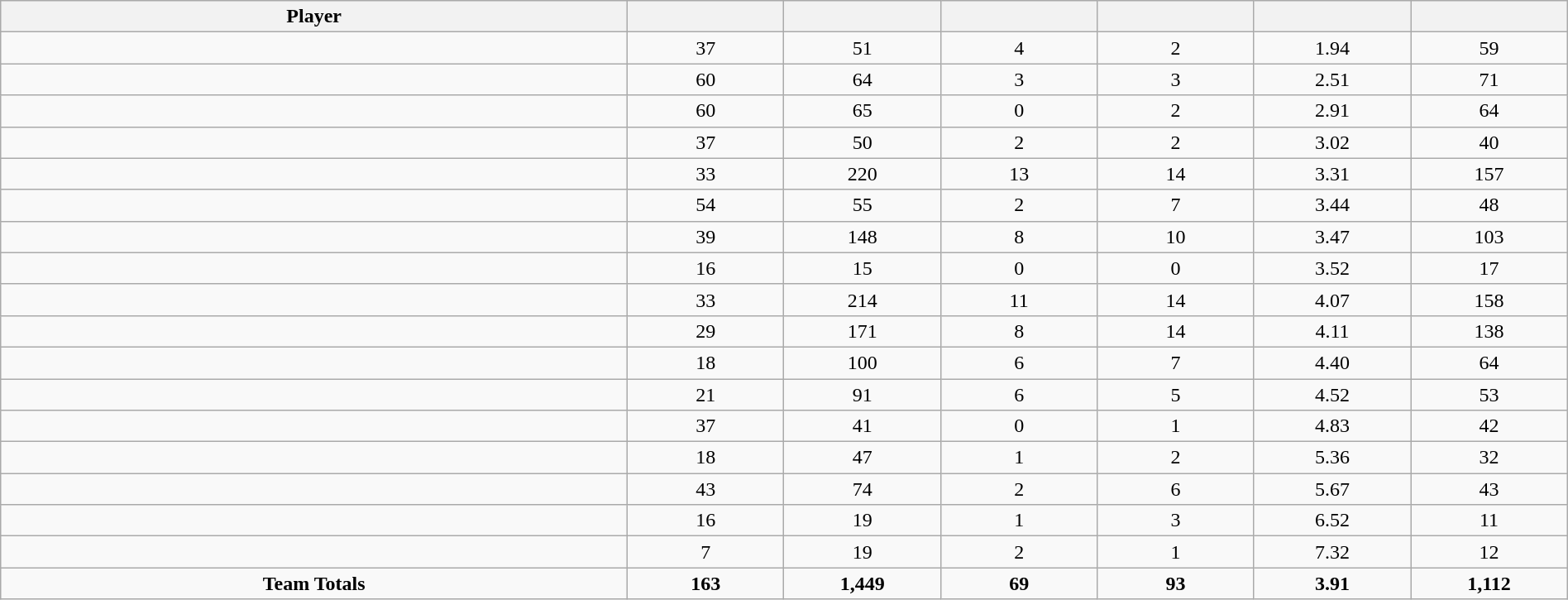<table class="wikitable sortable" style="text-align:center;" width="100%">
<tr>
<th width="40%">Player</th>
<th width="10%"></th>
<th width="10%" data-sort-type="number"></th>
<th width="10%"></th>
<th width="10%"></th>
<th width="10%"></th>
<th width="10%"></th>
</tr>
<tr>
<td></td>
<td>37</td>
<td>51</td>
<td>4</td>
<td>2</td>
<td>1.94</td>
<td>59</td>
</tr>
<tr>
<td></td>
<td>60</td>
<td>64</td>
<td>3</td>
<td>3</td>
<td>2.51</td>
<td>71</td>
</tr>
<tr>
<td></td>
<td>60</td>
<td>65</td>
<td>0</td>
<td>2</td>
<td>2.91</td>
<td>64</td>
</tr>
<tr>
<td></td>
<td>37</td>
<td>50</td>
<td>2</td>
<td>2</td>
<td>3.02</td>
<td>40</td>
</tr>
<tr>
<td></td>
<td>33</td>
<td>220</td>
<td>13</td>
<td>14</td>
<td>3.31</td>
<td>157</td>
</tr>
<tr>
<td></td>
<td>54</td>
<td>55</td>
<td>2</td>
<td>7</td>
<td>3.44</td>
<td>48</td>
</tr>
<tr>
<td></td>
<td>39</td>
<td>148</td>
<td>8</td>
<td>10</td>
<td>3.47</td>
<td>103</td>
</tr>
<tr>
<td></td>
<td>16</td>
<td>15</td>
<td>0</td>
<td>0</td>
<td>3.52</td>
<td>17</td>
</tr>
<tr>
<td></td>
<td>33</td>
<td>214</td>
<td>11</td>
<td>14</td>
<td>4.07</td>
<td>158</td>
</tr>
<tr>
<td></td>
<td>29</td>
<td>171</td>
<td>8</td>
<td>14</td>
<td>4.11</td>
<td>138</td>
</tr>
<tr>
<td></td>
<td>18</td>
<td>100</td>
<td>6</td>
<td>7</td>
<td>4.40</td>
<td>64</td>
</tr>
<tr>
<td></td>
<td>21</td>
<td>91</td>
<td>6</td>
<td>5</td>
<td>4.52</td>
<td>53</td>
</tr>
<tr>
<td></td>
<td>37</td>
<td>41</td>
<td>0</td>
<td>1</td>
<td>4.83</td>
<td>42</td>
</tr>
<tr>
<td></td>
<td>18</td>
<td>47</td>
<td>1</td>
<td>2</td>
<td>5.36</td>
<td>32</td>
</tr>
<tr>
<td></td>
<td>43</td>
<td>74</td>
<td>2</td>
<td>6</td>
<td>5.67</td>
<td>43</td>
</tr>
<tr>
<td></td>
<td>16</td>
<td>19</td>
<td>1</td>
<td>3</td>
<td>6.52</td>
<td>11</td>
</tr>
<tr>
<td></td>
<td>7</td>
<td>19</td>
<td>2</td>
<td>1</td>
<td>7.32</td>
<td>12</td>
</tr>
<tr>
<td><strong>Team Totals</strong></td>
<td><strong>163</strong></td>
<td><strong>1,449</strong></td>
<td><strong>69</strong></td>
<td><strong>93</strong></td>
<td><strong>3.91</strong></td>
<td><strong>1,112</strong></td>
</tr>
</table>
